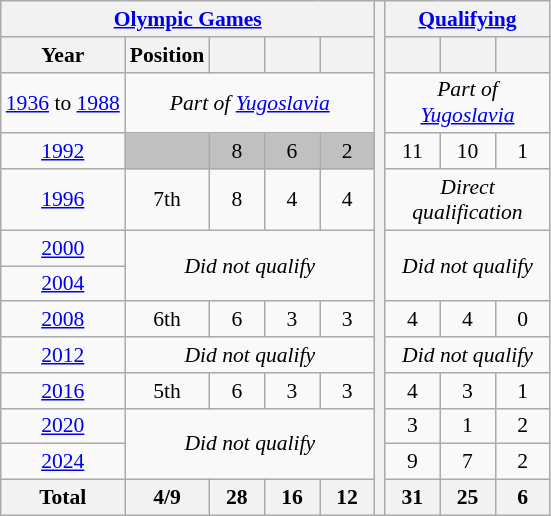<table class="wikitable" style="text-align: center;font-size:90%;">
<tr>
<th colspan=5><a href='#'>Olympic Games</a></th>
<th rowspan=13></th>
<th colspan=3><a href='#'>Qualifying</a></th>
</tr>
<tr>
<th>Year</th>
<th>Position</th>
<th width=30></th>
<th width=30></th>
<th width=30></th>
<th width=30></th>
<th width=30></th>
<th width=30></th>
</tr>
<tr>
<td><a href='#'>1936</a> to <a href='#'>1988</a></td>
<td colspan=4><em>Part of <a href='#'>Yugoslavia</a></em></td>
<td colspan=3><em>Part of <a href='#'>Yugoslavia</a></em></td>
</tr>
<tr>
<td> <a href='#'>1992</a></td>
<td bgcolor=silver></td>
<td bgcolor=silver>8</td>
<td bgcolor=silver>6</td>
<td bgcolor=silver>2</td>
<td>11</td>
<td>10</td>
<td>1</td>
</tr>
<tr>
<td> <a href='#'>1996</a></td>
<td>7th</td>
<td>8</td>
<td>4</td>
<td>4</td>
<td colspan=3><em>Direct qualification</em></td>
</tr>
<tr>
<td> <a href='#'>2000</a></td>
<td colspan=4 rowspan=2><em>Did not qualify</em></td>
<td colspan=3 rowspan=2><em>Did not qualify</em></td>
</tr>
<tr>
<td> <a href='#'>2004</a></td>
</tr>
<tr>
<td> <a href='#'>2008</a></td>
<td>6th</td>
<td>6</td>
<td>3</td>
<td>3</td>
<td>4</td>
<td>4</td>
<td>0</td>
</tr>
<tr>
<td> <a href='#'>2012</a></td>
<td colspan=4><em>Did not qualify</em></td>
<td colspan=3><em>Did not qualify</em></td>
</tr>
<tr>
<td> <a href='#'>2016</a></td>
<td>5th</td>
<td>6</td>
<td>3</td>
<td>3</td>
<td>4</td>
<td>3</td>
<td>1</td>
</tr>
<tr>
<td> <a href='#'>2020</a></td>
<td colspan=4 rowspan=2><em>Did not qualify</em></td>
<td>3</td>
<td>1</td>
<td>2</td>
</tr>
<tr>
<td> <a href='#'>2024</a></td>
<td>9</td>
<td>7</td>
<td>2</td>
</tr>
<tr>
<th>Total</th>
<th>4/9</th>
<th>28</th>
<th>16</th>
<th>12</th>
<th>31</th>
<th>25</th>
<th>6</th>
</tr>
</table>
